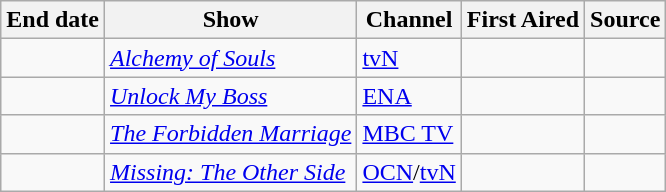<table class="wikitable sortable">
<tr>
<th scope="col">End date</th>
<th scope="col">Show</th>
<th scope="col">Channel</th>
<th scope="col">First Aired</th>
<th class="unsortable" scope="col">Source</th>
</tr>
<tr>
<td></td>
<td><em><a href='#'>Alchemy of Souls</a></em></td>
<td><a href='#'>tvN</a></td>
<td></td>
<td></td>
</tr>
<tr>
<td></td>
<td><em><a href='#'>Unlock My Boss</a></em></td>
<td><a href='#'>ENA</a></td>
<td></td>
<td></td>
</tr>
<tr>
<td></td>
<td><em><a href='#'>The Forbidden Marriage</a></em></td>
<td><a href='#'>MBC TV</a></td>
<td></td>
<td></td>
</tr>
<tr>
<td></td>
<td><em><a href='#'>Missing: The Other Side</a></em></td>
<td><a href='#'>OCN</a>/<a href='#'>tvN</a></td>
<td></td>
<td></td>
</tr>
</table>
